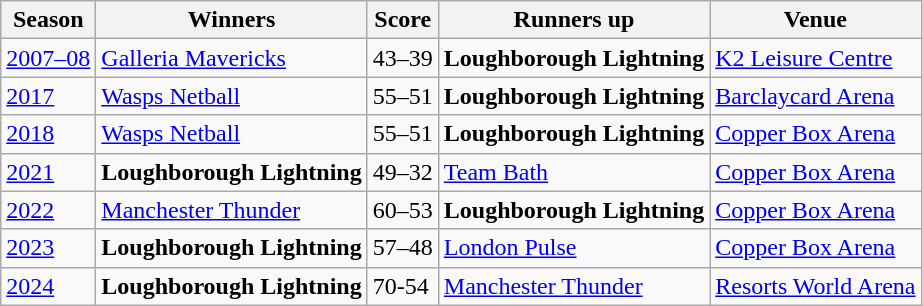<table class="wikitable collapsible">
<tr>
<th>Season</th>
<th>Winners</th>
<th>Score</th>
<th>Runners up</th>
<th>Venue</th>
</tr>
<tr>
<td><a href='#'>2007–08</a></td>
<td><a href='#'>Galleria Mavericks</a></td>
<td>43–39</td>
<td><strong>Loughborough Lightning</strong></td>
<td><a href='#'>K2 Leisure Centre</a></td>
</tr>
<tr>
<td><a href='#'>2017</a></td>
<td><a href='#'>Wasps Netball</a></td>
<td>55–51</td>
<td><strong>Loughborough Lightning</strong></td>
<td><a href='#'>Barclaycard Arena</a></td>
</tr>
<tr>
<td><a href='#'>2018</a></td>
<td><a href='#'>Wasps Netball</a></td>
<td>55–51</td>
<td><strong>Loughborough Lightning</strong></td>
<td><a href='#'>Copper Box Arena</a></td>
</tr>
<tr>
<td><a href='#'>2021</a></td>
<td><strong>Loughborough Lightning</strong></td>
<td>49–32</td>
<td><a href='#'>Team Bath</a></td>
<td><a href='#'>Copper Box Arena</a></td>
</tr>
<tr>
<td><a href='#'>2022</a></td>
<td><a href='#'>Manchester Thunder</a></td>
<td>60–53</td>
<td><strong>Loughborough Lightning</strong></td>
<td><a href='#'>Copper Box Arena</a></td>
</tr>
<tr>
<td><a href='#'>2023</a></td>
<td><strong>Loughborough Lightning</strong></td>
<td>57–48</td>
<td><a href='#'>London Pulse</a></td>
<td><a href='#'>Copper Box Arena</a></td>
</tr>
<tr>
<td><a href='#'>2024</a></td>
<td><strong>Loughborough Lightning</strong></td>
<td>70-54</td>
<td><a href='#'>Manchester Thunder</a></td>
<td><a href='#'>Resorts World Arena</a></td>
</tr>
</table>
